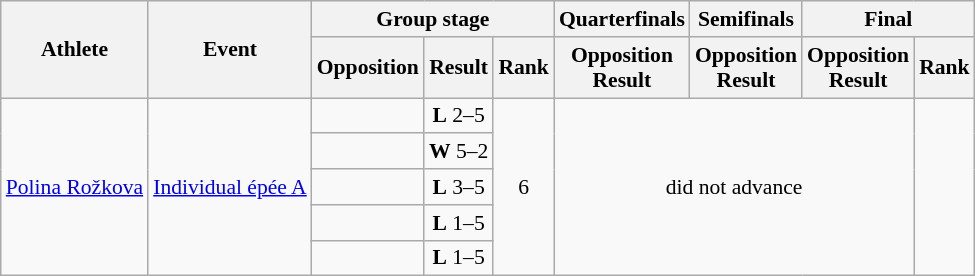<table class=wikitable style="text-align: center; font-size:90%">
<tr>
<th rowspan="2">Athlete</th>
<th rowspan="2">Event</th>
<th colspan="3">Group stage</th>
<th>Quarterfinals</th>
<th>Semifinals</th>
<th colspan="2">Final</th>
</tr>
<tr>
<th>Opposition</th>
<th>Result</th>
<th>Rank</th>
<th>Opposition<br>Result</th>
<th>Opposition<br>Result</th>
<th>Opposition<br>Result</th>
<th>Rank</th>
</tr>
<tr Polina Rozkova>
<td align=left rowspan=5><a href='#'>Polina Rožkova</a></td>
<td align=left rowspan=5><a href='#'>Individual épée  A</a></td>
<td></td>
<td><strong>L</strong> 2–5</td>
<td rowspan=5>6</td>
<td rowspan=5 colspan=3>did not advance</td>
<td rowspan=5></td>
</tr>
<tr>
<td></td>
<td><strong>W</strong> 5–2</td>
</tr>
<tr>
<td></td>
<td><strong>L</strong> 3–5</td>
</tr>
<tr>
<td></td>
<td><strong>L</strong> 1–5</td>
</tr>
<tr>
<td></td>
<td><strong>L</strong> 1–5</td>
</tr>
</table>
